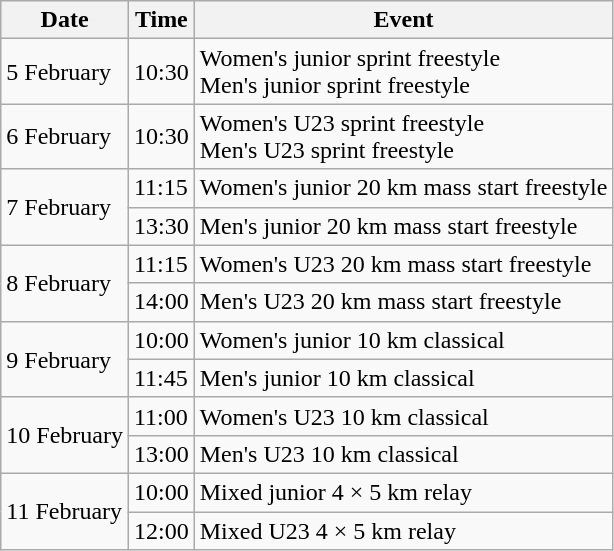<table class="wikitable">
<tr>
<th>Date</th>
<th>Time</th>
<th>Event</th>
</tr>
<tr>
<td>5 February</td>
<td>10:30</td>
<td>Women's junior sprint freestyle<br>Men's junior sprint freestyle</td>
</tr>
<tr>
<td>6 February</td>
<td>10:30</td>
<td>Women's U23 sprint freestyle<br>Men's U23 sprint freestyle</td>
</tr>
<tr>
<td rowspan=2>7 February</td>
<td>11:15</td>
<td>Women's junior 20 km mass start freestyle</td>
</tr>
<tr>
<td>13:30</td>
<td>Men's junior 20 km mass start freestyle</td>
</tr>
<tr>
<td rowspan=2>8 February</td>
<td>11:15</td>
<td>Women's U23 20 km mass start freestyle</td>
</tr>
<tr>
<td>14:00</td>
<td>Men's U23 20 km mass start freestyle</td>
</tr>
<tr>
<td rowspan=2>9 February</td>
<td>10:00</td>
<td>Women's junior 10 km classical</td>
</tr>
<tr>
<td>11:45</td>
<td>Men's junior 10 km classical</td>
</tr>
<tr>
<td rowspan=2>10 February</td>
<td>11:00</td>
<td>Women's U23 10 km classical</td>
</tr>
<tr>
<td>13:00</td>
<td>Men's U23 10 km classical</td>
</tr>
<tr>
<td rowspan=2>11 February</td>
<td>10:00</td>
<td>Mixed junior 4 × 5 km relay</td>
</tr>
<tr>
<td>12:00</td>
<td>Mixed U23 4 × 5 km relay</td>
</tr>
</table>
